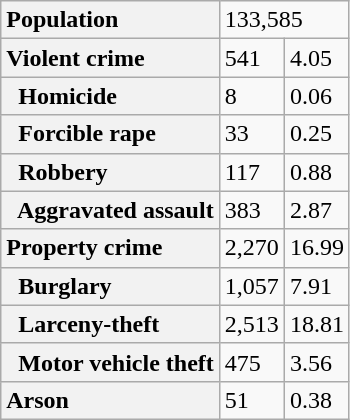<table class="wikitable">
<tr>
<th scope="row" style="text-align: left;">Population</th>
<td colspan="2">133,585</td>
</tr>
<tr>
<th scope="row" style="text-align: left;">Violent crime</th>
<td>541</td>
<td>4.05</td>
</tr>
<tr>
<th scope="row" style="text-align: left;">  Homicide</th>
<td>8</td>
<td>0.06</td>
</tr>
<tr>
<th scope="row" style="text-align: left;">  Forcible rape</th>
<td>33</td>
<td>0.25</td>
</tr>
<tr>
<th scope="row" style="text-align: left;">  Robbery</th>
<td>117</td>
<td>0.88</td>
</tr>
<tr>
<th scope="row" style="text-align: left;">  Aggravated assault</th>
<td>383</td>
<td>2.87</td>
</tr>
<tr>
<th scope="row" style="text-align: left;">Property crime</th>
<td>2,270</td>
<td>16.99</td>
</tr>
<tr>
<th scope="row" style="text-align: left;">  Burglary</th>
<td>1,057</td>
<td>7.91</td>
</tr>
<tr>
<th scope="row" style="text-align: left;">  Larceny-theft</th>
<td>2,513</td>
<td>18.81</td>
</tr>
<tr>
<th scope="row" style="text-align: left;">  Motor vehicle theft</th>
<td>475</td>
<td>3.56</td>
</tr>
<tr>
<th scope="row" style="text-align: left;">Arson</th>
<td>51</td>
<td>0.38</td>
</tr>
</table>
